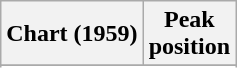<table class="wikitable sortable plainrowheaders" style="text-align:center">
<tr>
<th>Chart (1959)</th>
<th>Peak<br>position</th>
</tr>
<tr>
</tr>
<tr>
</tr>
</table>
